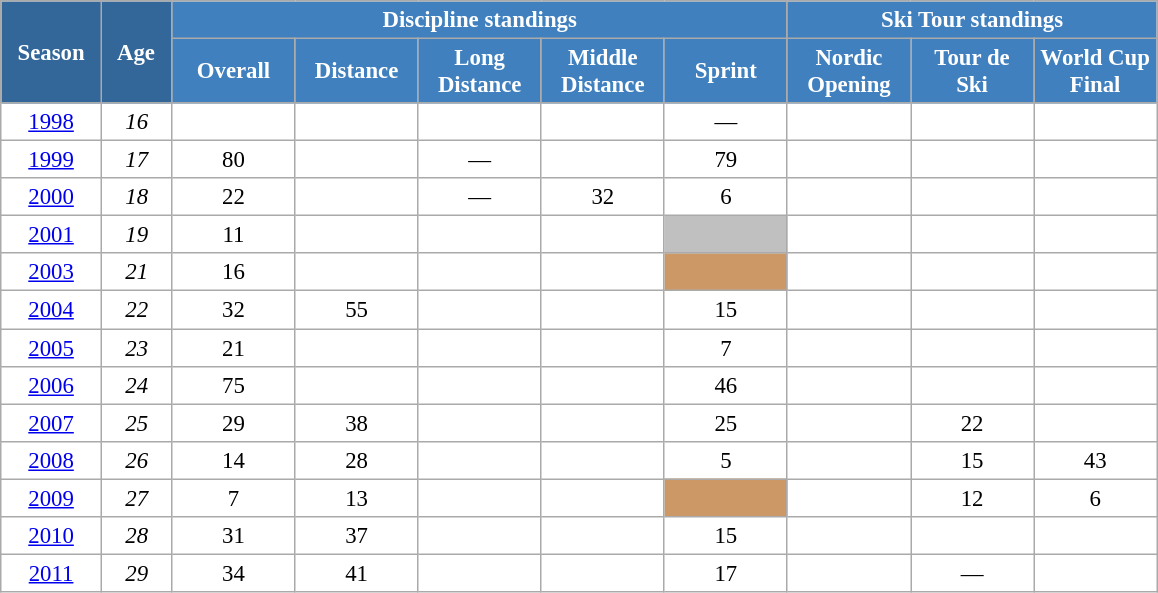<table class="wikitable" style="font-size:95%; text-align:center; border:grey solid 1px; border-collapse:collapse; background:#ffffff;">
<tr>
<th style="background-color:#369; color:white; width:60px;" rowspan="2"> Season </th>
<th style="background-color:#369; color:white; width:40px;" rowspan="2"> Age </th>
<th style="background-color:#4180be; color:white;" colspan="5">Discipline standings</th>
<th style="background-color:#4180be; color:white;" colspan="3">Ski Tour standings</th>
</tr>
<tr>
<th style="background-color:#4180be; color:white; width:75px;">Overall</th>
<th style="background-color:#4180be; color:white; width:75px;">Distance</th>
<th style="background-color:#4180be; color:white; width:75px;">Long Distance</th>
<th style="background-color:#4180be; color:white; width:75px;">Middle Distance</th>
<th style="background-color:#4180be; color:white; width:75px;">Sprint</th>
<th style="background-color:#4180be; color:white; width:75px;">Nordic<br>Opening</th>
<th style="background-color:#4180be; color:white; width:75px;">Tour de<br>Ski</th>
<th style="background-color:#4180be; color:white; width:75px;">World Cup<br>Final</th>
</tr>
<tr>
<td><a href='#'>1998</a></td>
<td><em>16</em></td>
<td></td>
<td></td>
<td></td>
<td></td>
<td>—</td>
<td></td>
<td></td>
<td></td>
</tr>
<tr>
<td><a href='#'>1999</a></td>
<td><em>17</em></td>
<td>80</td>
<td></td>
<td>—</td>
<td></td>
<td>79</td>
<td></td>
<td></td>
<td></td>
</tr>
<tr>
<td><a href='#'>2000</a></td>
<td><em>18</em></td>
<td>22</td>
<td></td>
<td>—</td>
<td>32</td>
<td>6</td>
<td></td>
<td></td>
<td></td>
</tr>
<tr>
<td><a href='#'>2001</a></td>
<td><em>19</em></td>
<td>11</td>
<td></td>
<td></td>
<td></td>
<td style="background:silver;"></td>
<td></td>
<td></td>
<td></td>
</tr>
<tr>
<td><a href='#'>2003</a></td>
<td><em>21</em></td>
<td>16</td>
<td></td>
<td></td>
<td></td>
<td style="background:#c96;"></td>
<td></td>
<td></td>
<td></td>
</tr>
<tr>
<td><a href='#'>2004</a></td>
<td><em>22</em></td>
<td>32</td>
<td>55</td>
<td></td>
<td></td>
<td>15</td>
<td></td>
<td></td>
<td></td>
</tr>
<tr>
<td><a href='#'>2005</a></td>
<td><em>23</em></td>
<td>21</td>
<td></td>
<td></td>
<td></td>
<td>7</td>
<td></td>
<td></td>
<td></td>
</tr>
<tr>
<td><a href='#'>2006</a></td>
<td><em>24</em></td>
<td>75</td>
<td></td>
<td></td>
<td></td>
<td>46</td>
<td></td>
<td></td>
<td></td>
</tr>
<tr>
<td><a href='#'>2007</a></td>
<td><em>25</em></td>
<td>29</td>
<td>38</td>
<td></td>
<td></td>
<td>25</td>
<td></td>
<td>22</td>
<td></td>
</tr>
<tr>
<td><a href='#'>2008</a></td>
<td><em>26</em></td>
<td>14</td>
<td>28</td>
<td></td>
<td></td>
<td>5</td>
<td></td>
<td>15</td>
<td>43</td>
</tr>
<tr>
<td><a href='#'>2009</a></td>
<td><em>27</em></td>
<td>7</td>
<td>13</td>
<td></td>
<td></td>
<td style="background:#c96;"></td>
<td></td>
<td>12</td>
<td>6</td>
</tr>
<tr>
<td><a href='#'>2010</a></td>
<td><em>28</em></td>
<td>31</td>
<td>37</td>
<td></td>
<td></td>
<td>15</td>
<td></td>
<td></td>
<td></td>
</tr>
<tr>
<td><a href='#'>2011</a></td>
<td><em>29</em></td>
<td>34</td>
<td>41</td>
<td></td>
<td></td>
<td>17</td>
<td></td>
<td>—</td>
<td></td>
</tr>
</table>
